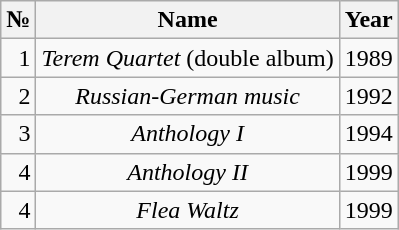<table class="wikitable">
<tr>
<th>№</th>
<th>Name</th>
<th>Year</th>
</tr>
<tr>
<td align="right">1</td>
<td align="center"><em>Terem Quartet</em> (double album)</td>
<td align="center">1989</td>
</tr>
<tr>
<td align="right">2</td>
<td align="center"><em>Russian-German music</em></td>
<td align="center">1992</td>
</tr>
<tr>
<td align="right">3</td>
<td align="center"><em>Anthology I</em></td>
<td align="center">1994</td>
</tr>
<tr>
<td align="right">4</td>
<td align="center"><em>Anthology II</em></td>
<td align="center">1999</td>
</tr>
<tr>
<td align="right">4</td>
<td align="center"><em>Flea Waltz</em></td>
<td align="center">1999</td>
</tr>
</table>
